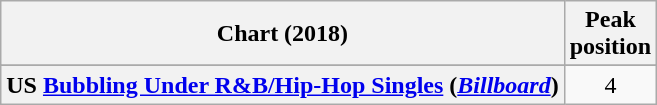<table class="wikitable sortable plainrowheaders" style="text-align:center">
<tr>
<th scope="col">Chart (2018)</th>
<th scope="col">Peak<br>position</th>
</tr>
<tr>
</tr>
<tr>
<th scope="row">US <a href='#'>Bubbling Under R&B/Hip-Hop Singles</a> (<em><a href='#'>Billboard</a></em>)</th>
<td>4</td>
</tr>
</table>
